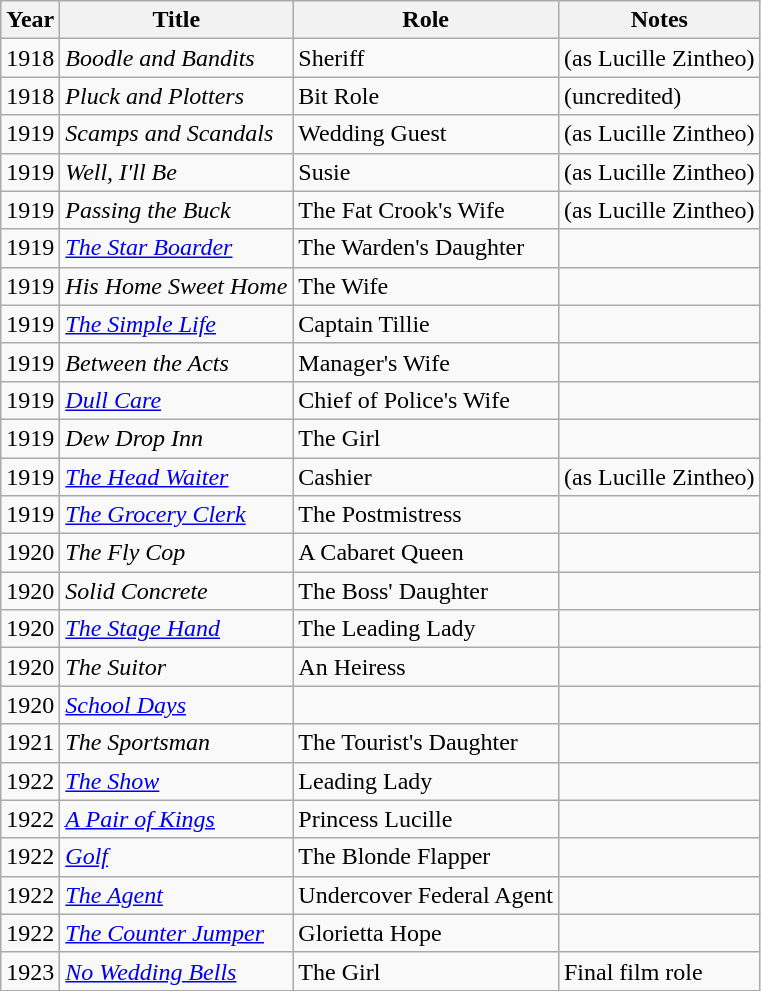<table class="wikitable">
<tr>
<th>Year</th>
<th>Title</th>
<th>Role</th>
<th>Notes</th>
</tr>
<tr>
<td>1918</td>
<td><em>Boodle and Bandits</em></td>
<td>Sheriff</td>
<td>(as Lucille Zintheo)</td>
</tr>
<tr>
<td>1918</td>
<td><em>Pluck and Plotters</em></td>
<td>Bit Role</td>
<td>(uncredited)</td>
</tr>
<tr>
<td>1919</td>
<td><em>Scamps and Scandals</em></td>
<td>Wedding Guest</td>
<td>(as Lucille Zintheo)</td>
</tr>
<tr>
<td>1919</td>
<td><em>Well, I'll Be</em></td>
<td>Susie</td>
<td>(as Lucille Zintheo)</td>
</tr>
<tr>
<td>1919</td>
<td><em>Passing the Buck</em></td>
<td>The Fat Crook's Wife</td>
<td>(as Lucille Zintheo)</td>
</tr>
<tr>
<td>1919</td>
<td><em><a href='#'>The Star Boarder</a></em></td>
<td>The Warden's Daughter</td>
<td></td>
</tr>
<tr>
<td>1919</td>
<td><em>His Home Sweet Home</em></td>
<td>The Wife</td>
<td></td>
</tr>
<tr>
<td>1919</td>
<td><em><a href='#'>The Simple Life</a></em></td>
<td>Captain Tillie</td>
<td></td>
</tr>
<tr>
<td>1919</td>
<td><em>Between the Acts</em></td>
<td>Manager's Wife</td>
<td></td>
</tr>
<tr>
<td>1919</td>
<td><em><a href='#'>Dull Care</a></em></td>
<td>Chief of Police's Wife</td>
<td></td>
</tr>
<tr>
<td>1919</td>
<td><em>Dew Drop Inn</em></td>
<td>The Girl</td>
<td></td>
</tr>
<tr>
<td>1919</td>
<td><em><a href='#'>The Head Waiter</a></em></td>
<td>Cashier</td>
<td>(as Lucille Zintheo)</td>
</tr>
<tr>
<td>1919</td>
<td><em><a href='#'>The Grocery Clerk</a></em></td>
<td>The Postmistress</td>
<td></td>
</tr>
<tr>
<td>1920</td>
<td><em>The Fly Cop</em></td>
<td>A Cabaret Queen</td>
<td></td>
</tr>
<tr>
<td>1920</td>
<td><em>Solid Concrete</em></td>
<td>The Boss' Daughter</td>
<td></td>
</tr>
<tr>
<td>1920</td>
<td><em><a href='#'>The Stage Hand</a></em></td>
<td>The Leading Lady</td>
<td></td>
</tr>
<tr>
<td>1920</td>
<td><em>The Suitor</em></td>
<td>An Heiress</td>
<td></td>
</tr>
<tr>
<td>1920</td>
<td><em><a href='#'>School Days</a></em></td>
<td></td>
<td></td>
</tr>
<tr>
<td>1921</td>
<td><em>The Sportsman</em></td>
<td>The Tourist's Daughter</td>
<td></td>
</tr>
<tr>
<td>1922</td>
<td><em><a href='#'>The Show</a></em></td>
<td>Leading Lady</td>
<td></td>
</tr>
<tr>
<td>1922</td>
<td><em><a href='#'>A Pair of Kings</a></em></td>
<td>Princess Lucille</td>
<td></td>
</tr>
<tr>
<td>1922</td>
<td><em><a href='#'>Golf</a></em></td>
<td>The Blonde Flapper</td>
<td></td>
</tr>
<tr>
<td>1922</td>
<td><em><a href='#'>The Agent</a></em></td>
<td>Undercover Federal Agent</td>
<td></td>
</tr>
<tr>
<td>1922</td>
<td><em><a href='#'>The Counter Jumper</a></em></td>
<td>Glorietta Hope</td>
<td></td>
</tr>
<tr>
<td>1923</td>
<td><em><a href='#'>No Wedding Bells</a></em></td>
<td>The Girl</td>
<td>Final film role</td>
</tr>
</table>
